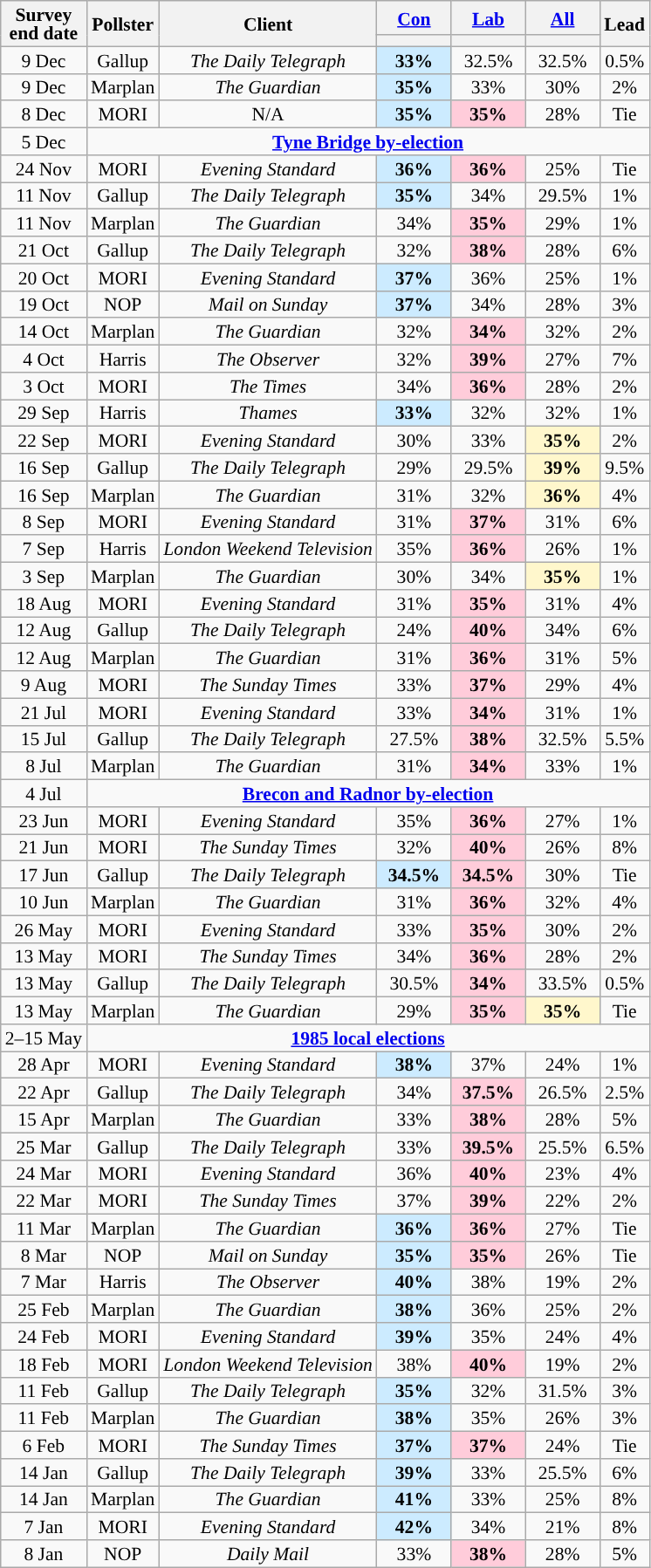<table class="wikitable sortable mw-datatable" style="text-align:center;font-size:90%;line-height:14px;">
<tr>
<th rowspan="2">Survey<br>end date</th>
<th rowspan="2">Pollster</th>
<th rowspan="2">Client</th>
<th class="unsortable" style="width:50px;"><a href='#'>Con</a></th>
<th class="unsortable" style="width:50px;"><a href='#'>Lab</a></th>
<th class="unsortable" style="width:50px;"><a href='#'>All</a></th>
<th rowspan="2">Lead</th>
</tr>
<tr>
<th style="background:"></th>
<th style="background:"></th>
<th style="background:"></th>
</tr>
<tr>
<td>9 Dec</td>
<td>Gallup</td>
<td><em>The Daily Telegraph</em></td>
<td style="background:#CCEBFF;"><strong>33%</strong></td>
<td>32.5%</td>
<td>32.5%</td>
<td style="background:">0.5%</td>
</tr>
<tr>
<td>9 Dec</td>
<td>Marplan</td>
<td><em>The Guardian</em></td>
<td style="background:#CCEBFF;"><strong>35%</strong></td>
<td>33%</td>
<td>30%</td>
<td style="background:">2%</td>
</tr>
<tr>
<td>8 Dec</td>
<td>MORI</td>
<td>N/A</td>
<td style="background:#CCEBFF;"><strong>35%</strong></td>
<td style="background:#FFCCDA;"><strong>35%</strong></td>
<td>28%</td>
<td>Tie</td>
</tr>
<tr>
<td>5 Dec</td>
<td colspan="6"><a href='#'><strong>Tyne Bridge by-election</strong></a></td>
</tr>
<tr>
<td>24 Nov</td>
<td>MORI</td>
<td><em>Evening Standard</em></td>
<td style="background:#CCEBFF;"><strong>36%</strong></td>
<td style="background:#FFCCDA;"><strong>36%</strong></td>
<td>25%</td>
<td>Tie</td>
</tr>
<tr>
<td>11 Nov</td>
<td>Gallup</td>
<td><em>The Daily Telegraph</em></td>
<td style="background:#CCEBFF;"><strong>35%</strong></td>
<td>34%</td>
<td>29.5%</td>
<td style="background:">1%</td>
</tr>
<tr>
<td>11 Nov</td>
<td>Marplan</td>
<td><em>The Guardian</em></td>
<td>34%</td>
<td style="background:#FFCCDA;"><strong>35%</strong></td>
<td>29%</td>
<td style="background:">1%</td>
</tr>
<tr>
<td>21 Oct</td>
<td>Gallup</td>
<td><em>The Daily Telegraph</em></td>
<td>32%</td>
<td style="background:#FFCCDA;"><strong>38%</strong></td>
<td>28%</td>
<td style="background:">6%</td>
</tr>
<tr>
<td>20 Oct</td>
<td>MORI</td>
<td><em>Evening Standard</em></td>
<td style="background:#CCEBFF;"><strong>37%</strong></td>
<td>36%</td>
<td>25%</td>
<td style="background:">1%</td>
</tr>
<tr>
<td>19 Oct</td>
<td>NOP</td>
<td><em>Mail on Sunday</em></td>
<td style="background:#CCEBFF;"><strong>37%</strong></td>
<td>34%</td>
<td>28%</td>
<td style="background:">3%</td>
</tr>
<tr>
<td>14 Oct</td>
<td>Marplan</td>
<td><em>The Guardian</em></td>
<td>32%</td>
<td style="background:#FFCCDA;"><strong>34%</strong></td>
<td>32%</td>
<td style="background:">2%</td>
</tr>
<tr>
<td>4 Oct</td>
<td>Harris</td>
<td><em>The Observer</em></td>
<td>32%</td>
<td style="background:#FFCCDA;"><strong>39%</strong></td>
<td>27%</td>
<td style="background:">7%</td>
</tr>
<tr>
<td>3 Oct</td>
<td>MORI</td>
<td><em>The Times</em></td>
<td>34%</td>
<td style="background:#FFCCDA;"><strong>36%</strong></td>
<td>28%</td>
<td style="background:">2%</td>
</tr>
<tr>
<td>29 Sep</td>
<td>Harris</td>
<td><em>Thames</em></td>
<td style="background:#CCEBFF;"><strong>33%</strong></td>
<td>32%</td>
<td>32%</td>
<td style="background:">1%</td>
</tr>
<tr>
<td>22 Sep</td>
<td>MORI</td>
<td><em>Evening Standard</em></td>
<td>30%</td>
<td>33%</td>
<td style="background:#FFF7CC"><strong>35%</strong></td>
<td style="background:">2%</td>
</tr>
<tr>
<td>16 Sep</td>
<td>Gallup</td>
<td><em>The Daily Telegraph</em></td>
<td>29%</td>
<td>29.5%</td>
<td style="background:#FFF7CC"><strong>39%</strong></td>
<td style="background:">9.5%</td>
</tr>
<tr>
<td>16 Sep</td>
<td>Marplan</td>
<td><em>The Guardian</em></td>
<td>31%</td>
<td>32%</td>
<td style="background:#FFF7CC"><strong>36%</strong></td>
<td style="background:">4%</td>
</tr>
<tr>
<td>8 Sep</td>
<td>MORI</td>
<td><em>Evening Standard</em></td>
<td>31%</td>
<td style="background:#FFCCDA;"><strong>37%</strong></td>
<td>31%</td>
<td style="background:">6%</td>
</tr>
<tr>
<td>7 Sep</td>
<td>Harris</td>
<td><em>London Weekend Television</em></td>
<td>35%</td>
<td style="background:#FFCCDA;"><strong>36%</strong></td>
<td>26%</td>
<td style="background:">1%</td>
</tr>
<tr>
<td>3 Sep</td>
<td>Marplan</td>
<td><em>The Guardian</em></td>
<td>30%</td>
<td>34%</td>
<td style="background:#FFF7CC"><strong>35%</strong></td>
<td style="background:">1%</td>
</tr>
<tr>
<td>18 Aug</td>
<td>MORI</td>
<td><em>Evening Standard</em></td>
<td>31%</td>
<td style="background:#FFCCDA;"><strong>35%</strong></td>
<td>31%</td>
<td style="background:">4%</td>
</tr>
<tr>
<td>12 Aug</td>
<td>Gallup</td>
<td><em>The Daily Telegraph</em></td>
<td>24%</td>
<td style="background:#FFCCDA;"><strong>40%</strong></td>
<td>34%</td>
<td style="background:">6%</td>
</tr>
<tr>
<td>12 Aug</td>
<td>Marplan</td>
<td><em>The Guardian</em></td>
<td>31%</td>
<td style="background:#FFCCDA;"><strong>36%</strong></td>
<td>31%</td>
<td style="background:">5%</td>
</tr>
<tr>
<td>9 Aug</td>
<td>MORI</td>
<td><em>The Sunday Times</em></td>
<td>33%</td>
<td style="background:#FFCCDA;"><strong>37%</strong></td>
<td>29%</td>
<td style="background:">4%</td>
</tr>
<tr>
<td>21 Jul</td>
<td>MORI</td>
<td><em>Evening Standard</em></td>
<td>33%</td>
<td style="background:#FFCCDA;"><strong>34%</strong></td>
<td>31%</td>
<td style="background:">1%</td>
</tr>
<tr>
<td>15 Jul</td>
<td>Gallup</td>
<td><em>The Daily Telegraph</em></td>
<td>27.5%</td>
<td style="background:#FFCCDA;"><strong>38%</strong></td>
<td>32.5%</td>
<td style="background:">5.5%</td>
</tr>
<tr>
<td>8 Jul</td>
<td>Marplan</td>
<td><em>The Guardian</em></td>
<td>31%</td>
<td style="background:#FFCCDA;"><strong>34%</strong></td>
<td>33%</td>
<td style="background:">1%</td>
</tr>
<tr>
<td>4 Jul</td>
<td colspan="6"><a href='#'><strong>Brecon and Radnor by-election</strong></a></td>
</tr>
<tr>
<td>23 Jun</td>
<td>MORI</td>
<td><em>Evening Standard</em></td>
<td>35%</td>
<td style="background:#FFCCDA;"><strong>36%</strong></td>
<td>27%</td>
<td style="background:">1%</td>
</tr>
<tr>
<td>21 Jun</td>
<td>MORI</td>
<td><em>The Sunday Times</em></td>
<td>32%</td>
<td style="background:#FFCCDA;"><strong>40%</strong></td>
<td>26%</td>
<td style="background:">8%</td>
</tr>
<tr>
<td>17 Jun</td>
<td>Gallup</td>
<td><em>The Daily Telegraph</em></td>
<td style="background:#CCEBFF;"><strong>34.5%</strong></td>
<td style="background:#FFCCDA;"><strong>34.5%</strong></td>
<td>30%</td>
<td>Tie</td>
</tr>
<tr>
<td>10 Jun</td>
<td>Marplan</td>
<td><em>The Guardian</em></td>
<td>31%</td>
<td style="background:#FFCCDA;"><strong>36%</strong></td>
<td>32%</td>
<td style="background:">4%</td>
</tr>
<tr>
<td>26 May</td>
<td>MORI</td>
<td><em>Evening Standard</em></td>
<td>33%</td>
<td style="background:#FFCCDA;"><strong>35%</strong></td>
<td>30%</td>
<td style="background:">2%</td>
</tr>
<tr>
<td>13 May</td>
<td>MORI</td>
<td><em>The Sunday Times</em></td>
<td>34%</td>
<td style="background:#FFCCDA;"><strong>36%</strong></td>
<td>28%</td>
<td style="background:">2%</td>
</tr>
<tr>
<td>13 May</td>
<td>Gallup</td>
<td><em>The Daily Telegraph</em></td>
<td>30.5%</td>
<td style="background:#FFCCDA;"><strong>34%</strong></td>
<td>33.5%</td>
<td style="background:">0.5%</td>
</tr>
<tr>
<td>13 May</td>
<td>Marplan</td>
<td><em>The Guardian</em></td>
<td>29%</td>
<td style="background:#FFCCDA;"><strong>35%</strong></td>
<td style="background:#FFF7CC"><strong>35%</strong></td>
<td>Tie</td>
</tr>
<tr>
<td>2–15 May</td>
<td colspan="6"><a href='#'><strong>1985 local elections</strong></a></td>
</tr>
<tr>
<td>28 Apr</td>
<td>MORI</td>
<td><em>Evening Standard</em></td>
<td style="background:#CCEBFF;"><strong>38%</strong></td>
<td>37%</td>
<td>24%</td>
<td style="background:">1%</td>
</tr>
<tr>
<td>22 Apr</td>
<td>Gallup</td>
<td><em>The Daily Telegraph</em></td>
<td>34%</td>
<td style="background:#FFCCDA;"><strong>37.5%</strong></td>
<td>26.5%</td>
<td style="background:">2.5%</td>
</tr>
<tr>
<td>15 Apr</td>
<td>Marplan</td>
<td><em>The Guardian</em></td>
<td>33%</td>
<td style="background:#FFCCDA;"><strong>38%</strong></td>
<td>28%</td>
<td style="background:">5%</td>
</tr>
<tr>
<td>25 Mar</td>
<td>Gallup</td>
<td><em>The Daily Telegraph</em></td>
<td>33%</td>
<td style="background:#FFCCDA;"><strong>39.5%</strong></td>
<td>25.5%</td>
<td style="background:">6.5%</td>
</tr>
<tr>
<td>24 Mar</td>
<td>MORI</td>
<td><em>Evening Standard</em></td>
<td>36%</td>
<td style="background:#FFCCDA;"><strong>40%</strong></td>
<td>23%</td>
<td style="background:">4%</td>
</tr>
<tr>
<td>22 Mar</td>
<td>MORI</td>
<td><em>The Sunday Times</em></td>
<td>37%</td>
<td style="background:#FFCCDA;"><strong>39%</strong></td>
<td>22%</td>
<td style="background:">2%</td>
</tr>
<tr>
<td>11 Mar</td>
<td>Marplan</td>
<td><em>The Guardian</em></td>
<td style="background:#CCEBFF;"><strong>36%</strong></td>
<td style="background:#FFCCDA;"><strong>36%</strong></td>
<td>27%</td>
<td>Tie</td>
</tr>
<tr>
<td>8 Mar</td>
<td>NOP</td>
<td><em>Mail on Sunday</em></td>
<td style="background:#CCEBFF;"><strong>35%</strong></td>
<td style="background:#FFCCDA;"><strong>35%</strong></td>
<td>26%</td>
<td>Tie</td>
</tr>
<tr>
<td>7 Mar</td>
<td>Harris</td>
<td><em>The Observer</em></td>
<td style="background:#CCEBFF;"><strong>40%</strong></td>
<td>38%</td>
<td>19%</td>
<td style="background:">2%</td>
</tr>
<tr>
<td>25 Feb</td>
<td>Marplan</td>
<td><em>The Guardian</em></td>
<td style="background:#CCEBFF;"><strong>38%</strong></td>
<td>36%</td>
<td>25%</td>
<td style="background:">2%</td>
</tr>
<tr>
<td>24 Feb</td>
<td>MORI</td>
<td><em>Evening Standard</em></td>
<td style="background:#CCEBFF;"><strong>39%</strong></td>
<td>35%</td>
<td>24%</td>
<td style="background:">4%</td>
</tr>
<tr>
<td>18 Feb</td>
<td>MORI</td>
<td><em>London Weekend Television</em></td>
<td>38%</td>
<td style="background:#FFCCDA;"><strong>40%</strong></td>
<td>19%</td>
<td style="background:">2%</td>
</tr>
<tr>
<td>11 Feb</td>
<td>Gallup</td>
<td><em>The Daily Telegraph</em></td>
<td style="background:#CCEBFF;"><strong>35%</strong></td>
<td>32%</td>
<td>31.5%</td>
<td style="background:">3%</td>
</tr>
<tr>
<td>11 Feb</td>
<td>Marplan</td>
<td><em>The Guardian</em></td>
<td style="background:#CCEBFF;"><strong>38%</strong></td>
<td>35%</td>
<td>26%</td>
<td style="background:">3%</td>
</tr>
<tr>
<td>6 Feb</td>
<td>MORI</td>
<td><em>The Sunday Times</em></td>
<td style="background:#CCEBFF;"><strong>37%</strong></td>
<td style="background:#FFCCDA;"><strong>37%</strong></td>
<td>24%</td>
<td>Tie</td>
</tr>
<tr>
<td>14 Jan</td>
<td>Gallup</td>
<td><em>The Daily Telegraph</em></td>
<td style="background:#CCEBFF;"><strong>39%</strong></td>
<td>33%</td>
<td>25.5%</td>
<td style="background:">6%</td>
</tr>
<tr>
<td>14 Jan</td>
<td>Marplan</td>
<td><em>The Guardian</em></td>
<td style="background:#CCEBFF;"><strong>41%</strong></td>
<td>33%</td>
<td>25%</td>
<td style="background:">8%</td>
</tr>
<tr>
<td>7 Jan</td>
<td>MORI</td>
<td><em>Evening Standard</em></td>
<td style="background:#CCEBFF;"><strong>42%</strong></td>
<td>34%</td>
<td>21%</td>
<td style="background:">8%</td>
</tr>
<tr>
<td>8 Jan</td>
<td>NOP</td>
<td><em>Daily Mail</em></td>
<td>33%</td>
<td style="background:#FFCCDA;"><strong>38%</strong></td>
<td>28%</td>
<td style="background:">5%</td>
</tr>
</table>
